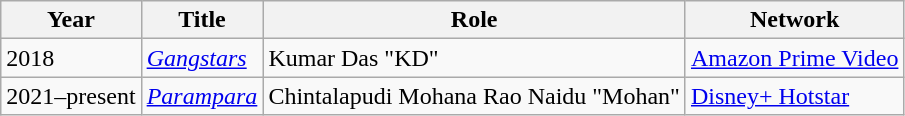<table class="wikitable plainrowheaders sortable">
<tr>
<th scope="col">Year</th>
<th scope="col">Title</th>
<th scope="col">Role</th>
<th scope="col" class="unsortable">Network</th>
</tr>
<tr>
<td>2018</td>
<td><em><a href='#'>Gangstars</a></em></td>
<td>Kumar Das "KD"</td>
<td><a href='#'>Amazon Prime Video</a></td>
</tr>
<tr>
<td>2021–present</td>
<td><em><a href='#'>Parampara</a></em></td>
<td>Chintalapudi Mohana Rao Naidu "Mohan"</td>
<td><a href='#'>Disney+ Hotstar</a></td>
</tr>
</table>
